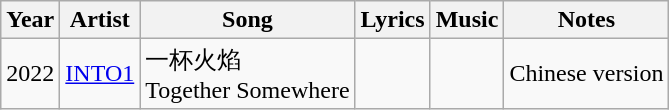<table class="wikitable sortable">
<tr>
<th>Year</th>
<th>Artist</th>
<th>Song</th>
<th>Lyrics</th>
<th>Music</th>
<th>Notes</th>
</tr>
<tr>
<td>2022</td>
<td rowspan="3"><a href='#'>INTO1</a></td>
<td>一杯火焰<br>Together Somewhere</td>
<td></td>
<td></td>
<td>Chinese version</td>
</tr>
</table>
